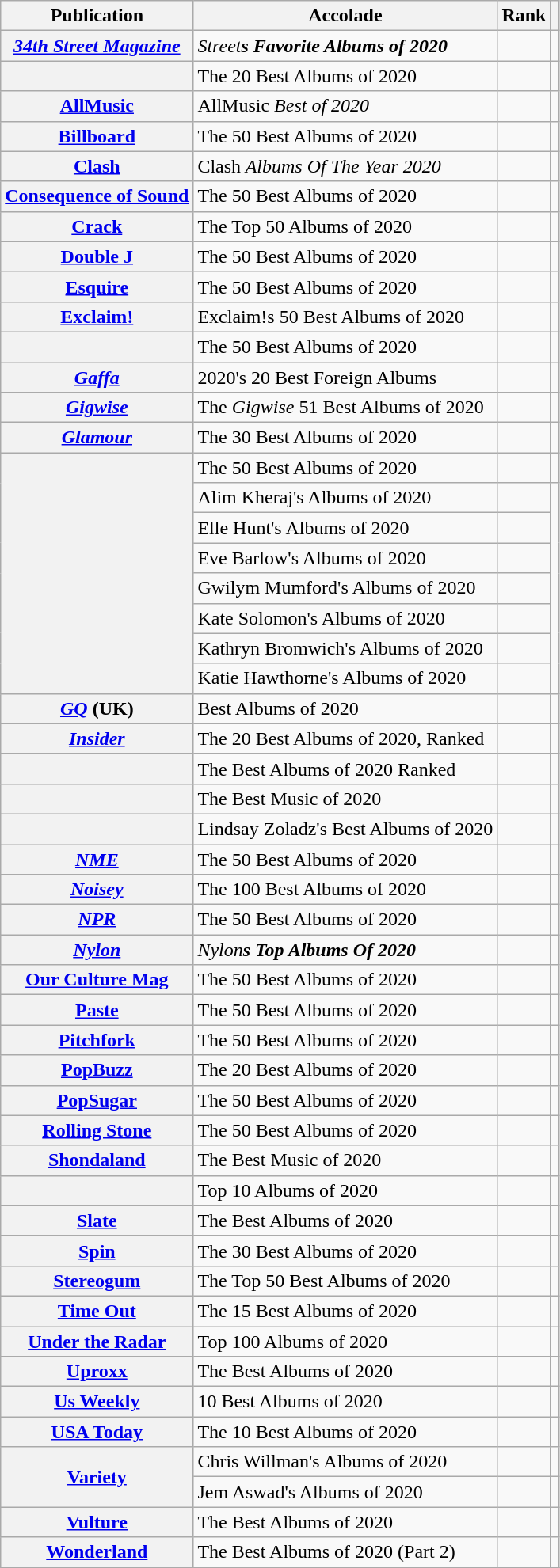<table class="wikitable sortable plainrowheaders">
<tr>
<th scope="col">Publication</th>
<th scope="col">Accolade</th>
<th scope="col">Rank</th>
<th scope="col" class="unsortable"></th>
</tr>
<tr>
<th scope="row"><em><a href='#'>34th Street Magazine</a></em></th>
<td><em>Street<strong>s Favorite Albums of 2020</td>
<td></td>
<td></td>
</tr>
<tr>
<th scope="row"></th>
<td>The 20 Best Albums of 2020</td>
<td></td>
<td></td>
</tr>
<tr>
<th scope="row"></em><a href='#'>AllMusic</a><em></th>
<td></em>AllMusic<em> Best of 2020</td>
<td></td>
<td></td>
</tr>
<tr>
<th scope="row"></em><a href='#'>Billboard</a><em></th>
<td>The 50 Best Albums of 2020</td>
<td></td>
<td></td>
</tr>
<tr>
<th scope="row"></em><a href='#'>Clash</a><em></th>
<td></em>Clash<em> Albums Of The Year 2020</td>
<td></td>
<td></td>
</tr>
<tr>
<th scope="row"></em><a href='#'>Consequence of Sound</a><em></th>
<td>The 50 Best Albums of 2020</td>
<td></td>
<td></td>
</tr>
<tr>
<th scope="row"></em><a href='#'>Crack</a><em></th>
<td>The Top 50 Albums of 2020</td>
<td></td>
<td></td>
</tr>
<tr>
<th scope="row"></em><a href='#'>Double J</a><em></th>
<td>The 50 Best Albums of 2020</td>
<td></td>
<td></td>
</tr>
<tr>
<th scope="row"></em><a href='#'>Esquire</a><em></th>
<td>The 50 Best Albums of 2020</td>
<td></td>
<td></td>
</tr>
<tr>
<th scope="row"></em><a href='#'>Exclaim!</a><em></th>
<td></em>Exclaim!</strong>s 50 Best Albums of 2020</td>
<td></td>
<td></td>
</tr>
<tr>
<th scope="row"></th>
<td>The 50 Best Albums of 2020</td>
<td></td>
<td></td>
</tr>
<tr>
<th scope="row"><em><a href='#'>Gaffa</a></em></th>
<td>2020's 20 Best Foreign Albums</td>
<td></td>
<td></td>
</tr>
<tr>
<th scope="row"><em><a href='#'>Gigwise</a></em></th>
<td>The <em>Gigwise</em> 51 Best Albums of 2020</td>
<td></td>
<td></td>
</tr>
<tr>
<th scope="row"><em><a href='#'>Glamour</a></em></th>
<td>The 30 Best Albums of 2020</td>
<td></td>
<td></td>
</tr>
<tr>
<th scope="row" rowspan="8"></th>
<td>The 50 Best Albums of 2020</td>
<td></td>
<td></td>
</tr>
<tr>
<td>Alim Kheraj's Albums of 2020</td>
<td></td>
<td rowspan="7"></td>
</tr>
<tr>
<td>Elle Hunt's Albums of 2020</td>
<td></td>
</tr>
<tr>
<td>Eve Barlow's Albums of 2020</td>
<td></td>
</tr>
<tr>
<td>Gwilym Mumford's Albums of 2020</td>
<td></td>
</tr>
<tr>
<td>Kate Solomon's Albums of 2020</td>
<td></td>
</tr>
<tr>
<td>Kathryn Bromwich's Albums of 2020</td>
<td></td>
</tr>
<tr>
<td>Katie Hawthorne's Albums of 2020</td>
<td></td>
</tr>
<tr>
<th scope="row"><em><a href='#'>GQ</a></em> (UK)</th>
<td>Best Albums of 2020</td>
<td></td>
<td></td>
</tr>
<tr>
<th scope="row"><em><a href='#'>Insider</a></em></th>
<td>The 20 Best Albums of 2020, Ranked</td>
<td></td>
<td></td>
</tr>
<tr>
<th scope="row"></th>
<td>The Best Albums of 2020 Ranked</td>
<td></td>
<td></td>
</tr>
<tr>
<th scope="row"></th>
<td>The Best Music of 2020</td>
<td></td>
<td></td>
</tr>
<tr>
<th scope="row"></th>
<td>Lindsay Zoladz's Best Albums of 2020</td>
<td></td>
<td></td>
</tr>
<tr>
<th scope="row"><em><a href='#'>NME</a></em></th>
<td>The 50 Best Albums of 2020</td>
<td></td>
<td></td>
</tr>
<tr>
<th scope="row"><em><a href='#'>Noisey</a></em></th>
<td>The 100 Best Albums of 2020</td>
<td></td>
<td></td>
</tr>
<tr>
<th scope="row"><em><a href='#'>NPR</a></em></th>
<td>The 50 Best Albums of 2020</td>
<td></td>
<td></td>
</tr>
<tr>
<th scope="row"><em><a href='#'>Nylon</a></em></th>
<td><em>Nylon<strong>s Top Albums Of 2020</td>
<td></td>
<td></td>
</tr>
<tr>
<th scope="row"></em><a href='#'>Our Culture Mag</a><em></th>
<td>The 50 Best Albums of 2020</td>
<td></td>
<td></td>
</tr>
<tr>
<th scope="row"></em><a href='#'>Paste</a><em></th>
<td>The 50 Best Albums of 2020</td>
<td></td>
<td></td>
</tr>
<tr>
<th scope="row"></em><a href='#'>Pitchfork</a><em></th>
<td>The 50 Best Albums of 2020</td>
<td></td>
<td></td>
</tr>
<tr>
<th scope="row"></em><a href='#'>PopBuzz</a><em></th>
<td>The 20 Best Albums of 2020</td>
<td></td>
<td></td>
</tr>
<tr>
<th scope="row"></em><a href='#'>PopSugar</a><em></th>
<td>The 50 Best Albums of 2020</td>
<td></td>
<td></td>
</tr>
<tr>
<th scope="row"></em><a href='#'>Rolling Stone</a><em></th>
<td>The 50 Best Albums of 2020</td>
<td></td>
<td></td>
</tr>
<tr>
<th scope="row"></em><a href='#'>Shondaland</a><em></th>
<td>The Best Music of 2020</td>
<td></td>
<td></td>
</tr>
<tr>
<th scope="row"></th>
<td>Top 10 Albums of 2020</td>
<td></td>
<td></td>
</tr>
<tr>
<th scope="row"></em><a href='#'>Slate</a><em></th>
<td>The Best Albums of 2020</td>
<td></td>
<td></td>
</tr>
<tr>
<th scope="row"></em><a href='#'>Spin</a><em></th>
<td>The 30 Best Albums of 2020</td>
<td></td>
<td></td>
</tr>
<tr>
<th scope="row"></em><a href='#'>Stereogum</a><em></th>
<td>The Top 50 Best Albums of 2020</td>
<td></td>
<td></td>
</tr>
<tr>
<th scope="row"></em><a href='#'>Time Out</a><em></th>
<td>The 15 Best Albums of 2020</td>
<td></td>
<td></td>
</tr>
<tr>
<th scope="row"></em><a href='#'>Under the Radar</a><em></th>
<td>Top 100 Albums of 2020</td>
<td></td>
<td></td>
</tr>
<tr>
<th scope="row"></em><a href='#'>Uproxx</a><em></th>
<td>The Best Albums of 2020</td>
<td></td>
<td></td>
</tr>
<tr>
<th scope="row"></em><a href='#'>Us Weekly</a><em></th>
<td>10 Best Albums of 2020</td>
<td></td>
<td></td>
</tr>
<tr>
<th scope="row"></em><a href='#'>USA Today</a><em></th>
<td>The 10 Best Albums of 2020</td>
<td></td>
<td></td>
</tr>
<tr>
<th scope="row" rowspan="2"></em><a href='#'>Variety</a><em></th>
<td>Chris Willman's Albums of 2020</td>
<td></td>
<td></td>
</tr>
<tr>
<td>Jem Aswad's Albums of 2020</td>
<td></td>
<td></td>
</tr>
<tr>
<th scope="row"></em><a href='#'>Vulture</a><em></th>
<td>The Best Albums of 2020</td>
<td></td>
<td></td>
</tr>
<tr>
<th scope="row"></em><a href='#'>Wonderland</a><em></th>
<td>The Best Albums of 2020 (Part 2)</td>
<td></td>
<td></td>
</tr>
<tr>
</tr>
</table>
